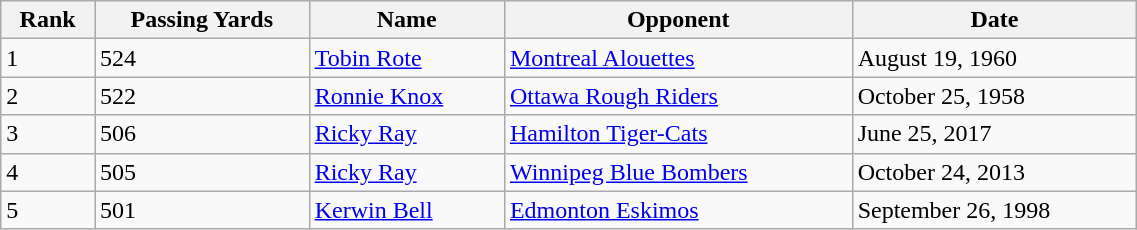<table class="wikitable" style="width:60%; text-align:left; border-collapse:collapse;">
<tr>
<th>Rank</th>
<th>Passing Yards</th>
<th>Name</th>
<th>Opponent</th>
<th>Date</th>
</tr>
<tr>
<td>1</td>
<td>524</td>
<td><a href='#'>Tobin Rote</a></td>
<td><a href='#'>Montreal Alouettes</a></td>
<td>August 19, 1960</td>
</tr>
<tr>
<td>2</td>
<td>522</td>
<td><a href='#'>Ronnie Knox</a></td>
<td><a href='#'>Ottawa Rough Riders</a></td>
<td>October 25, 1958</td>
</tr>
<tr>
<td>3</td>
<td>506</td>
<td><a href='#'>Ricky Ray</a></td>
<td><a href='#'>Hamilton Tiger-Cats</a></td>
<td>June 25, 2017</td>
</tr>
<tr>
<td>4</td>
<td>505</td>
<td><a href='#'>Ricky Ray</a></td>
<td><a href='#'>Winnipeg Blue Bombers</a></td>
<td>October 24, 2013</td>
</tr>
<tr>
<td>5</td>
<td>501</td>
<td><a href='#'>Kerwin Bell</a></td>
<td><a href='#'>Edmonton Eskimos</a></td>
<td>September 26, 1998</td>
</tr>
</table>
